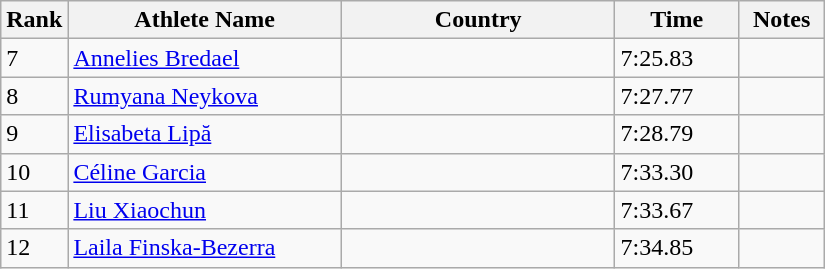<table class="wikitable">
<tr>
<th width=25>Rank</th>
<th width=175>Athlete Name</th>
<th width=175>Country</th>
<th width=75>Time</th>
<th width=50>Notes</th>
</tr>
<tr>
<td>7</td>
<td><a href='#'>Annelies Bredael</a></td>
<td></td>
<td>7:25.83</td>
<td></td>
</tr>
<tr>
<td>8</td>
<td><a href='#'>Rumyana Neykova</a></td>
<td></td>
<td>7:27.77</td>
<td></td>
</tr>
<tr>
<td>9</td>
<td><a href='#'>Elisabeta Lipă</a></td>
<td></td>
<td>7:28.79</td>
<td></td>
</tr>
<tr>
<td>10</td>
<td><a href='#'>Céline Garcia</a></td>
<td></td>
<td>7:33.30</td>
<td></td>
</tr>
<tr>
<td>11</td>
<td><a href='#'>Liu Xiaochun</a></td>
<td></td>
<td>7:33.67</td>
<td></td>
</tr>
<tr>
<td>12</td>
<td><a href='#'>Laila Finska-Bezerra</a></td>
<td></td>
<td>7:34.85</td>
<td></td>
</tr>
</table>
